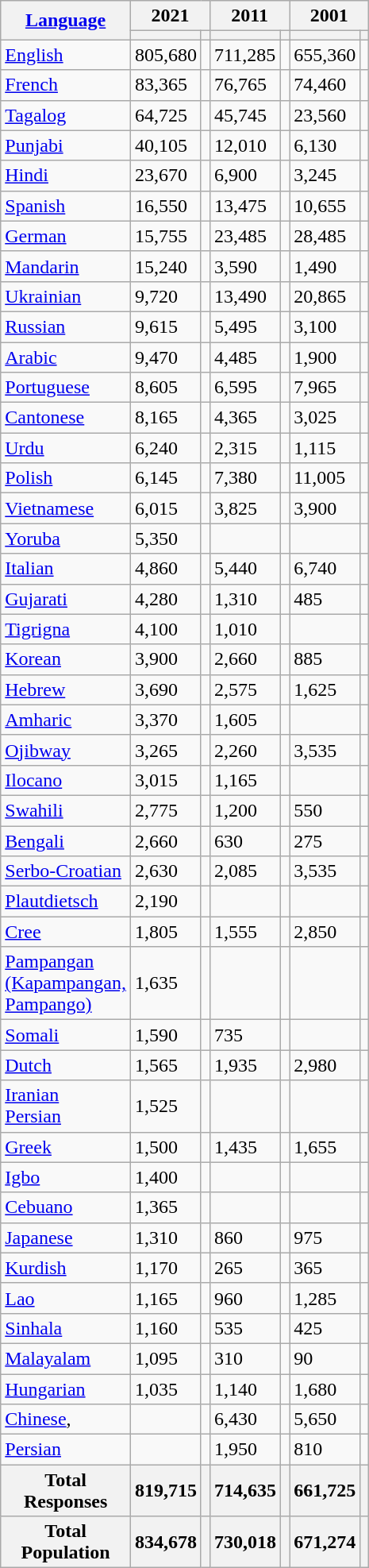<table class="wikitable collapsible sortable">
<tr>
<th rowspan="2"><a href='#'>Language</a></th>
<th colspan="2">2021</th>
<th colspan="2">2011</th>
<th colspan="2">2001</th>
</tr>
<tr>
<th><a href='#'></a></th>
<th></th>
<th></th>
<th></th>
<th></th>
<th></th>
</tr>
<tr>
<td><a href='#'>English</a></td>
<td>805,680</td>
<td></td>
<td>711,285</td>
<td></td>
<td>655,360</td>
<td></td>
</tr>
<tr>
<td><a href='#'>French</a></td>
<td>83,365</td>
<td></td>
<td>76,765</td>
<td></td>
<td>74,460</td>
<td></td>
</tr>
<tr>
<td><a href='#'>Tagalog</a></td>
<td>64,725</td>
<td></td>
<td>45,745</td>
<td></td>
<td>23,560</td>
<td></td>
</tr>
<tr>
<td><a href='#'>Punjabi</a></td>
<td>40,105</td>
<td></td>
<td>12,010</td>
<td></td>
<td>6,130</td>
<td></td>
</tr>
<tr>
<td><a href='#'>Hindi</a></td>
<td>23,670</td>
<td></td>
<td>6,900</td>
<td></td>
<td>3,245</td>
<td></td>
</tr>
<tr>
<td><a href='#'>Spanish</a></td>
<td>16,550</td>
<td></td>
<td>13,475</td>
<td></td>
<td>10,655</td>
<td></td>
</tr>
<tr>
<td><a href='#'>German</a></td>
<td>15,755</td>
<td></td>
<td>23,485</td>
<td></td>
<td>28,485</td>
<td></td>
</tr>
<tr>
<td><a href='#'>Mandarin</a></td>
<td>15,240</td>
<td></td>
<td>3,590</td>
<td></td>
<td>1,490</td>
<td></td>
</tr>
<tr>
<td><a href='#'>Ukrainian</a></td>
<td>9,720</td>
<td></td>
<td>13,490</td>
<td></td>
<td>20,865</td>
<td></td>
</tr>
<tr>
<td><a href='#'>Russian</a></td>
<td>9,615</td>
<td></td>
<td>5,495</td>
<td></td>
<td>3,100</td>
<td></td>
</tr>
<tr>
<td><a href='#'>Arabic</a></td>
<td>9,470</td>
<td></td>
<td>4,485</td>
<td></td>
<td>1,900</td>
<td></td>
</tr>
<tr>
<td><a href='#'>Portuguese</a></td>
<td>8,605</td>
<td></td>
<td>6,595</td>
<td></td>
<td>7,965</td>
<td></td>
</tr>
<tr>
<td><a href='#'>Cantonese</a></td>
<td>8,165</td>
<td></td>
<td>4,365</td>
<td></td>
<td>3,025</td>
<td></td>
</tr>
<tr>
<td><a href='#'>Urdu</a></td>
<td>6,240</td>
<td></td>
<td>2,315</td>
<td></td>
<td>1,115</td>
<td></td>
</tr>
<tr>
<td><a href='#'>Polish</a></td>
<td>6,145</td>
<td></td>
<td>7,380</td>
<td></td>
<td>11,005</td>
<td></td>
</tr>
<tr>
<td><a href='#'>Vietnamese</a></td>
<td>6,015</td>
<td></td>
<td>3,825</td>
<td></td>
<td>3,900</td>
<td></td>
</tr>
<tr>
<td><a href='#'>Yoruba</a></td>
<td>5,350</td>
<td></td>
<td></td>
<td></td>
<td></td>
<td></td>
</tr>
<tr>
<td><a href='#'>Italian</a></td>
<td>4,860</td>
<td></td>
<td>5,440</td>
<td></td>
<td>6,740</td>
<td></td>
</tr>
<tr>
<td><a href='#'>Gujarati</a></td>
<td>4,280</td>
<td></td>
<td>1,310</td>
<td></td>
<td>485</td>
<td></td>
</tr>
<tr>
<td><a href='#'>Tigrigna</a></td>
<td>4,100</td>
<td></td>
<td>1,010</td>
<td></td>
<td></td>
<td></td>
</tr>
<tr>
<td><a href='#'>Korean</a></td>
<td>3,900</td>
<td></td>
<td>2,660</td>
<td></td>
<td>885</td>
<td></td>
</tr>
<tr>
<td><a href='#'>Hebrew</a></td>
<td>3,690</td>
<td></td>
<td>2,575</td>
<td></td>
<td>1,625</td>
<td></td>
</tr>
<tr>
<td><a href='#'>Amharic</a></td>
<td>3,370</td>
<td></td>
<td>1,605</td>
<td></td>
<td></td>
<td></td>
</tr>
<tr>
<td><a href='#'>Ojibway</a></td>
<td>3,265</td>
<td></td>
<td>2,260</td>
<td></td>
<td>3,535</td>
<td></td>
</tr>
<tr>
<td><a href='#'>Ilocano</a></td>
<td>3,015</td>
<td></td>
<td>1,165</td>
<td></td>
<td></td>
<td></td>
</tr>
<tr>
<td><a href='#'>Swahili</a></td>
<td>2,775</td>
<td></td>
<td>1,200</td>
<td></td>
<td>550</td>
<td></td>
</tr>
<tr>
<td><a href='#'>Bengali</a></td>
<td>2,660</td>
<td></td>
<td>630</td>
<td></td>
<td>275</td>
<td></td>
</tr>
<tr>
<td><a href='#'>Serbo-Croatian</a></td>
<td>2,630</td>
<td></td>
<td>2,085</td>
<td></td>
<td>3,535</td>
<td></td>
</tr>
<tr>
<td><a href='#'>Plautdietsch</a></td>
<td>2,190</td>
<td></td>
<td></td>
<td></td>
<td></td>
<td></td>
</tr>
<tr>
<td><a href='#'>Cree</a></td>
<td>1,805</td>
<td></td>
<td>1,555</td>
<td></td>
<td>2,850</td>
<td></td>
</tr>
<tr>
<td><a href='#'>Pampangan<br>(Kapampangan,<br>Pampango)</a></td>
<td>1,635</td>
<td></td>
<td></td>
<td></td>
<td></td>
<td></td>
</tr>
<tr>
<td><a href='#'>Somali</a></td>
<td>1,590</td>
<td></td>
<td>735</td>
<td></td>
<td></td>
<td></td>
</tr>
<tr>
<td><a href='#'>Dutch</a></td>
<td>1,565</td>
<td></td>
<td>1,935</td>
<td></td>
<td>2,980</td>
<td></td>
</tr>
<tr>
<td><a href='#'>Iranian<br>Persian</a></td>
<td>1,525</td>
<td></td>
<td></td>
<td></td>
<td></td>
<td></td>
</tr>
<tr>
<td><a href='#'>Greek</a></td>
<td>1,500</td>
<td></td>
<td>1,435</td>
<td></td>
<td>1,655</td>
<td></td>
</tr>
<tr>
<td><a href='#'>Igbo</a></td>
<td>1,400</td>
<td></td>
<td></td>
<td></td>
<td></td>
<td></td>
</tr>
<tr>
<td><a href='#'>Cebuano</a></td>
<td>1,365</td>
<td></td>
<td></td>
<td></td>
<td></td>
<td></td>
</tr>
<tr>
<td><a href='#'>Japanese</a></td>
<td>1,310</td>
<td></td>
<td>860</td>
<td></td>
<td>975</td>
<td></td>
</tr>
<tr>
<td><a href='#'>Kurdish</a></td>
<td>1,170</td>
<td></td>
<td>265</td>
<td></td>
<td>365</td>
<td></td>
</tr>
<tr>
<td><a href='#'>Lao</a></td>
<td>1,165</td>
<td></td>
<td>960</td>
<td></td>
<td>1,285</td>
<td></td>
</tr>
<tr>
<td><a href='#'>Sinhala</a></td>
<td>1,160</td>
<td></td>
<td>535</td>
<td></td>
<td>425</td>
<td></td>
</tr>
<tr>
<td><a href='#'>Malayalam</a></td>
<td>1,095</td>
<td></td>
<td>310</td>
<td></td>
<td>90</td>
<td></td>
</tr>
<tr>
<td><a href='#'>Hungarian</a></td>
<td>1,035</td>
<td></td>
<td>1,140</td>
<td></td>
<td>1,680</td>
<td></td>
</tr>
<tr>
<td><a href='#'>Chinese</a>, </td>
<td></td>
<td></td>
<td>6,430</td>
<td></td>
<td>5,650</td>
<td></td>
</tr>
<tr>
<td><a href='#'>Persian</a></td>
<td></td>
<td></td>
<td>1,950</td>
<td></td>
<td>810</td>
<td></td>
</tr>
<tr>
<th>Total<br>Responses</th>
<th>819,715</th>
<th></th>
<th>714,635</th>
<th></th>
<th>661,725</th>
<th></th>
</tr>
<tr>
<th>Total<br>Population</th>
<th>834,678</th>
<th></th>
<th>730,018</th>
<th></th>
<th>671,274</th>
<th></th>
</tr>
</table>
